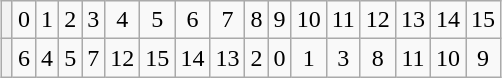<table class="wikitable" style="margin-left: auto; margin-right:auto; border: none;">
<tr>
<th></th>
<td style="text-align:center;">0</td>
<td style="text-align:center;">1</td>
<td style="text-align:center;">2</td>
<td style="text-align:center;">3</td>
<td style="text-align:center;">4</td>
<td style="text-align:center;">5</td>
<td style="text-align:center;">6</td>
<td style="text-align:center;">7</td>
<td style="text-align:center;">8</td>
<td style="text-align:center;">9</td>
<td style="text-align:center;">10</td>
<td style="text-align:center;">11</td>
<td style="text-align:center;">12</td>
<td style="text-align:center;">13</td>
<td style="text-align:center;">14</td>
<td style="text-align:center;">15</td>
</tr>
<tr>
<th></th>
<td style="text-align:center;">6</td>
<td style="text-align:center;">4</td>
<td style="text-align:center;">5</td>
<td style="text-align:center;">7</td>
<td style="text-align:center;">12</td>
<td style="text-align:center;">15</td>
<td style="text-align:center;">14</td>
<td style="text-align:center;">13</td>
<td style="text-align:center;">2</td>
<td style="text-align:center;">0</td>
<td style="text-align:center;">1</td>
<td style="text-align:center;">3</td>
<td style="text-align:center;">8</td>
<td style="text-align:center;">11</td>
<td style="text-align:center;">10</td>
<td style="text-align:center;">9</td>
</tr>
</table>
